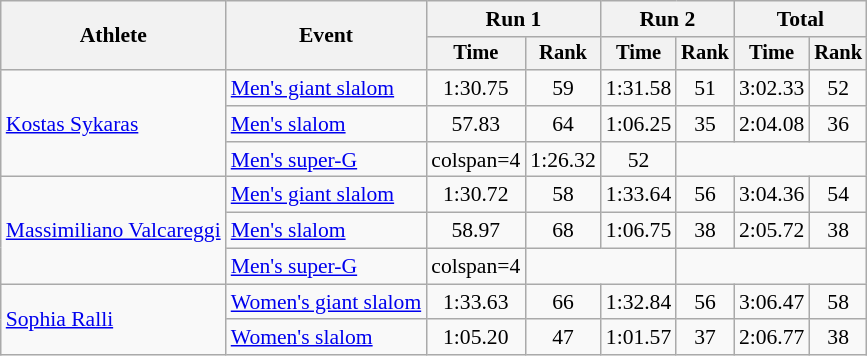<table class="wikitable" style="font-size:90%">
<tr>
<th rowspan=2>Athlete</th>
<th rowspan=2>Event</th>
<th colspan=2>Run 1</th>
<th colspan=2>Run 2</th>
<th colspan=2>Total</th>
</tr>
<tr style="font-size:95%">
<th>Time</th>
<th>Rank</th>
<th>Time</th>
<th>Rank</th>
<th>Time</th>
<th>Rank</th>
</tr>
<tr align=center>
<td align=left rowspan=3><a href='#'>Kostas Sykaras</a></td>
<td align=left><a href='#'>Men's giant slalom</a></td>
<td>1:30.75</td>
<td>59</td>
<td>1:31.58</td>
<td>51</td>
<td>3:02.33</td>
<td>52</td>
</tr>
<tr align=center>
<td align=left><a href='#'>Men's slalom</a></td>
<td>57.83</td>
<td>64</td>
<td>1:06.25</td>
<td>35</td>
<td>2:04.08</td>
<td>36</td>
</tr>
<tr align=center>
<td align=left><a href='#'>Men's super-G</a></td>
<td>colspan=4 </td>
<td>1:26.32</td>
<td>52</td>
</tr>
<tr align=center>
<td align=left rowspan=3><a href='#'>Massimiliano Valcareggi</a></td>
<td align=left><a href='#'>Men's giant slalom</a></td>
<td>1:30.72</td>
<td>58</td>
<td>1:33.64</td>
<td>56</td>
<td>3:04.36</td>
<td>54</td>
</tr>
<tr align=center>
<td align=left><a href='#'>Men's slalom</a></td>
<td>58.97</td>
<td>68</td>
<td>1:06.75</td>
<td>38</td>
<td>2:05.72</td>
<td>38</td>
</tr>
<tr align=center>
<td align=left><a href='#'>Men's super-G</a></td>
<td>colspan=4 </td>
<td colspan="2"></td>
</tr>
<tr align=center>
<td align=left rowspan=2><a href='#'>Sophia Ralli</a></td>
<td align=left><a href='#'>Women's giant slalom</a></td>
<td>1:33.63</td>
<td>66</td>
<td>1:32.84</td>
<td>56</td>
<td>3:06.47</td>
<td>58</td>
</tr>
<tr align=center>
<td align=left><a href='#'>Women's slalom</a></td>
<td>1:05.20</td>
<td>47</td>
<td>1:01.57</td>
<td>37</td>
<td>2:06.77</td>
<td>38</td>
</tr>
</table>
